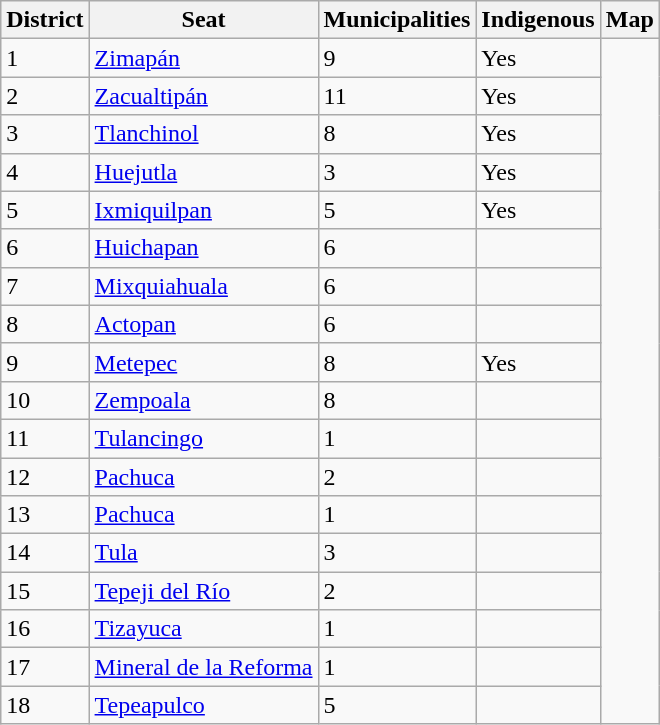<table class="wikitable col1cen" style="margin:auto">
<tr>
<th>District</th>
<th>Seat</th>
<th>Municipalities</th>
<th>Indigenous</th>
<th>Map</th>
</tr>
<tr>
<td>1</td>
<td><a href='#'>Zimapán</a></td>
<td>9</td>
<td>Yes</td>
<td rowspan="18"></td>
</tr>
<tr>
<td>2</td>
<td><a href='#'>Zacualtipán</a></td>
<td>11</td>
<td>Yes</td>
</tr>
<tr>
<td>3</td>
<td><a href='#'>Tlanchinol</a></td>
<td>8</td>
<td>Yes</td>
</tr>
<tr>
<td>4</td>
<td><a href='#'>Huejutla</a></td>
<td>3</td>
<td>Yes</td>
</tr>
<tr>
<td>5</td>
<td><a href='#'>Ixmiquilpan</a></td>
<td>5</td>
<td>Yes</td>
</tr>
<tr>
<td>6</td>
<td><a href='#'>Huichapan</a></td>
<td>6</td>
<td></td>
</tr>
<tr>
<td>7</td>
<td><a href='#'>Mixquiahuala</a></td>
<td>6</td>
<td></td>
</tr>
<tr>
<td>8</td>
<td><a href='#'>Actopan</a></td>
<td>6</td>
<td></td>
</tr>
<tr>
<td>9</td>
<td><a href='#'>Metepec</a></td>
<td>8</td>
<td>Yes</td>
</tr>
<tr>
<td>10</td>
<td><a href='#'>Zempoala</a></td>
<td>8</td>
<td></td>
</tr>
<tr>
<td>11</td>
<td><a href='#'>Tulancingo</a></td>
<td>1</td>
<td></td>
</tr>
<tr>
<td>12</td>
<td><a href='#'>Pachuca</a></td>
<td>2</td>
<td></td>
</tr>
<tr>
<td>13</td>
<td><a href='#'>Pachuca</a></td>
<td>1</td>
<td></td>
</tr>
<tr>
<td>14</td>
<td><a href='#'>Tula</a></td>
<td>3</td>
<td></td>
</tr>
<tr>
<td>15</td>
<td><a href='#'>Tepeji del Río</a></td>
<td>2</td>
<td></td>
</tr>
<tr>
<td>16</td>
<td><a href='#'>Tizayuca</a></td>
<td>1</td>
<td></td>
</tr>
<tr>
<td>17</td>
<td><a href='#'>Mineral de la Reforma</a></td>
<td>1</td>
<td></td>
</tr>
<tr>
<td>18</td>
<td><a href='#'>Tepeapulco</a></td>
<td>5</td>
<td></td>
</tr>
</table>
